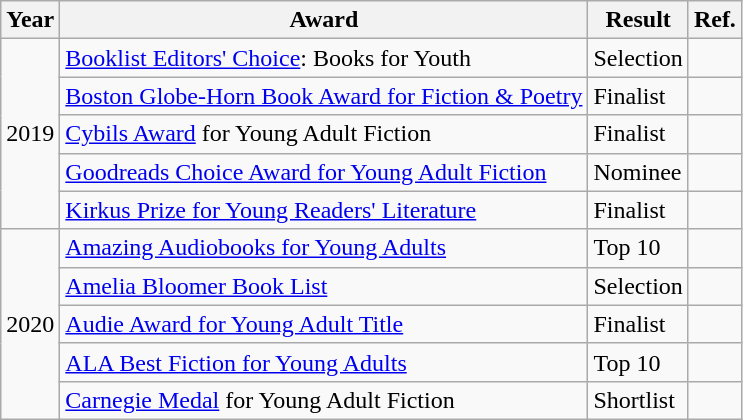<table class="wikitable sortable mw-collapsible">
<tr>
<th>Year</th>
<th>Award</th>
<th>Result</th>
<th>Ref.</th>
</tr>
<tr>
<td rowspan="5">2019</td>
<td><a href='#'>Booklist Editors' Choice</a>: Books for Youth</td>
<td>Selection</td>
<td></td>
</tr>
<tr>
<td><a href='#'>Boston Globe-Horn Book Award for Fiction & Poetry</a></td>
<td>Finalist</td>
<td></td>
</tr>
<tr>
<td><a href='#'>Cybils Award</a> for Young Adult Fiction</td>
<td>Finalist</td>
<td></td>
</tr>
<tr>
<td><a href='#'>Goodreads Choice Award for Young Adult Fiction</a></td>
<td>Nominee</td>
<td></td>
</tr>
<tr>
<td><a href='#'>Kirkus Prize for Young Readers' Literature</a></td>
<td>Finalist</td>
<td></td>
</tr>
<tr>
<td rowspan="5">2020</td>
<td><a href='#'>Amazing Audiobooks for Young Adults</a></td>
<td>Top 10</td>
<td></td>
</tr>
<tr>
<td><a href='#'>Amelia Bloomer Book List</a></td>
<td>Selection</td>
<td></td>
</tr>
<tr>
<td><a href='#'>Audie Award for Young Adult Title</a></td>
<td>Finalist</td>
<td></td>
</tr>
<tr>
<td><a href='#'>ALA Best Fiction for Young Adults</a></td>
<td>Top 10</td>
<td></td>
</tr>
<tr>
<td><a href='#'>Carnegie Medal</a> for Young Adult Fiction</td>
<td>Shortlist</td>
<td></td>
</tr>
</table>
